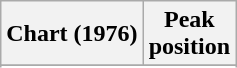<table class="wikitable sortable plainrowheaders" style="text-align:center">
<tr>
<th scope="col">Chart (1976)</th>
<th scope="col">Peak<br>position</th>
</tr>
<tr>
</tr>
<tr>
</tr>
<tr>
</tr>
</table>
